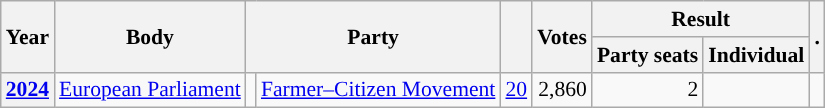<table class="wikitable plainrowheaders sortable" border=2 cellpadding=4 cellspacing=0 style="border: 1px #aaa solid; font-size: 90%; text-align:center;">
<tr>
<th scope="col" rowspan=2>Year</th>
<th scope="col" rowspan=2>Body</th>
<th scope="col" colspan=2 rowspan=2>Party</th>
<th scope="col" rowspan=2></th>
<th scope="col" rowspan=2>Votes</th>
<th scope="colgroup" colspan=2>Result</th>
<th scope="col" rowspan=2>.</th>
</tr>
<tr>
<th scope="col">Party seats</th>
<th scope="col">Individual</th>
</tr>
<tr>
<th scope="row"><a href='#'>2024</a></th>
<td><a href='#'>European Parliament</a></td>
<td style="background-color:"></td>
<td><a href='#'>Farmer–Citizen Movement</a></td>
<td style=text-align:right><a href='#'>20</a></td>
<td style=text-align:right>2,860</td>
<td style=text-align:right>2</td>
<td></td>
<td></td>
</tr>
</table>
